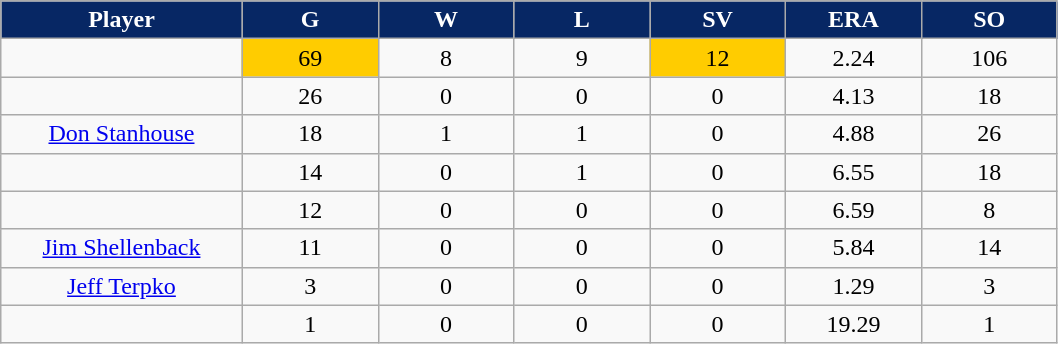<table class="wikitable sortable">
<tr>
<th style="background:#072764;color:white;" width="16%">Player</th>
<th style="background:#072764;color:white;" width="9%">G</th>
<th style="background:#072764;color:white;" width="9%">W</th>
<th style="background:#072764;color:white;" width="9%">L</th>
<th style="background:#072764;color:white;" width="9%">SV</th>
<th style="background:#072764;color:white;" width="9%">ERA</th>
<th style="background:#072764;color:white;" width="9%">SO</th>
</tr>
<tr align="center">
<td></td>
<td bgcolor="#FFCC00">69</td>
<td>8</td>
<td>9</td>
<td bgcolor="#FFCC00">12</td>
<td>2.24</td>
<td>106</td>
</tr>
<tr align="center">
<td></td>
<td>26</td>
<td>0</td>
<td>0</td>
<td>0</td>
<td>4.13</td>
<td>18</td>
</tr>
<tr align="center">
<td><a href='#'>Don Stanhouse</a></td>
<td>18</td>
<td>1</td>
<td>1</td>
<td>0</td>
<td>4.88</td>
<td>26</td>
</tr>
<tr align="center">
<td></td>
<td>14</td>
<td>0</td>
<td>1</td>
<td>0</td>
<td>6.55</td>
<td>18</td>
</tr>
<tr align="center">
<td></td>
<td>12</td>
<td>0</td>
<td>0</td>
<td>0</td>
<td>6.59</td>
<td>8</td>
</tr>
<tr align="center">
<td><a href='#'>Jim Shellenback</a></td>
<td>11</td>
<td>0</td>
<td>0</td>
<td>0</td>
<td>5.84</td>
<td>14</td>
</tr>
<tr align="center">
<td><a href='#'>Jeff Terpko</a></td>
<td>3</td>
<td>0</td>
<td>0</td>
<td>0</td>
<td>1.29</td>
<td>3</td>
</tr>
<tr align="center">
<td></td>
<td>1</td>
<td>0</td>
<td>0</td>
<td>0</td>
<td>19.29</td>
<td>1</td>
</tr>
</table>
